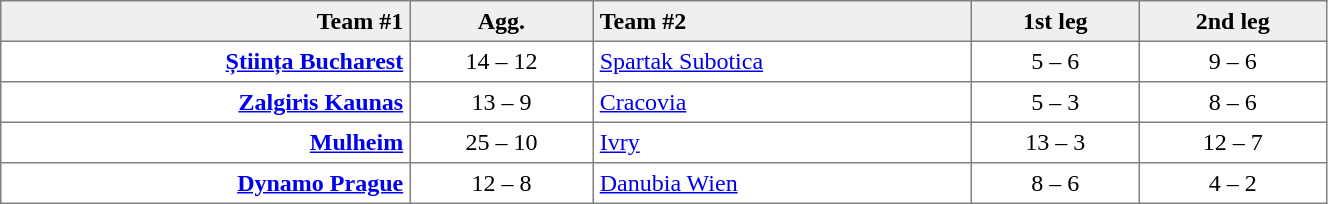<table border=1 cellspacing=0 cellpadding=4 style="border-collapse: collapse;" width=70%>
<tr bgcolor="efefef">
<th align=right>Team #1</th>
<th>Agg.</th>
<th align=left>Team #2</th>
<th>1st leg</th>
<th>2nd leg</th>
</tr>
<tr>
<td align=right><strong><a href='#'>Știința Bucharest</a></strong> </td>
<td align=center>14 – 12</td>
<td> <a href='#'>Spartak Subotica</a></td>
<td align=center>5 – 6</td>
<td align=center>9 – 6</td>
</tr>
<tr>
<td align=right><strong><a href='#'>Zalgiris Kaunas</a></strong> </td>
<td align=center>13 – 9</td>
<td> <a href='#'>Cracovia</a></td>
<td align=center>5 – 3</td>
<td align=center>8 – 6</td>
</tr>
<tr>
<td align=right><strong><a href='#'>Mulheim</a></strong> </td>
<td align=center>25 – 10</td>
<td> <a href='#'>Ivry</a></td>
<td align=center>13 – 3</td>
<td align=center>12 – 7</td>
</tr>
<tr>
<td align=right><strong><a href='#'>Dynamo Prague</a></strong> </td>
<td align=center>12 – 8</td>
<td> <a href='#'>Danubia Wien</a></td>
<td align=center>8 – 6</td>
<td align=center>4 – 2</td>
</tr>
</table>
